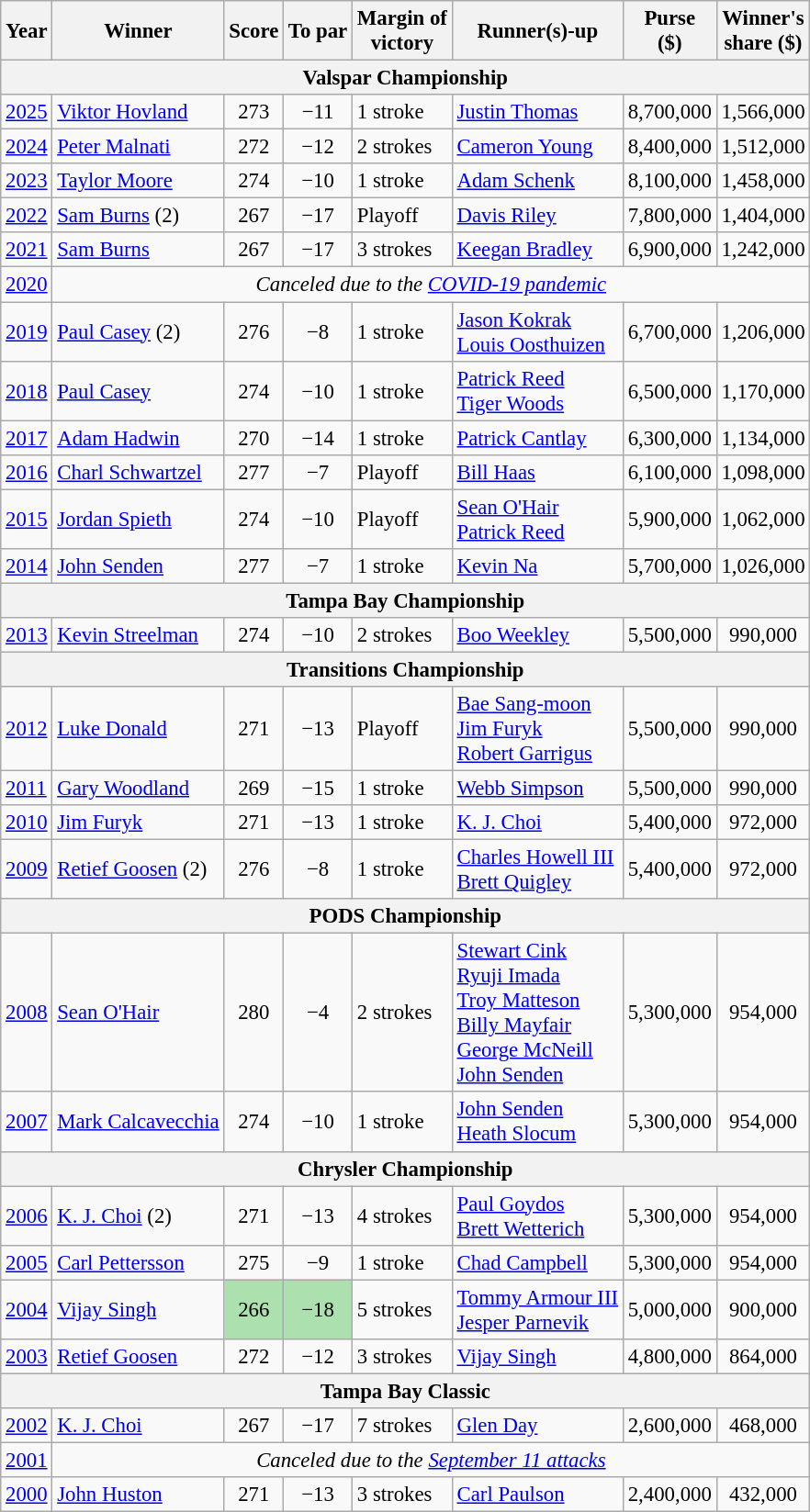<table class="wikitable" style="font-size:95%">
<tr>
<th>Year</th>
<th>Winner</th>
<th>Score</th>
<th>To par</th>
<th>Margin of<br>victory</th>
<th>Runner(s)-up</th>
<th>Purse<br>($)</th>
<th>Winner's<br>share ($)</th>
</tr>
<tr>
<th colspan=9>Valspar Championship</th>
</tr>
<tr>
<td><a href='#'>2025</a></td>
<td> <a href='#'>Viktor Hovland</a></td>
<td align=center>273</td>
<td align=center>−11</td>
<td>1 stroke</td>
<td> <a href='#'>Justin Thomas</a></td>
<td align=center>8,700,000</td>
<td align=center>1,566,000</td>
</tr>
<tr>
<td><a href='#'>2024</a></td>
<td> <a href='#'>Peter Malnati</a></td>
<td align=center>272</td>
<td align=center>−12</td>
<td>2 strokes</td>
<td> <a href='#'>Cameron Young</a></td>
<td align=center>8,400,000</td>
<td align=center>1,512,000</td>
</tr>
<tr>
<td><a href='#'>2023</a></td>
<td> <a href='#'>Taylor Moore</a></td>
<td align=center>274</td>
<td align=center>−10</td>
<td>1 stroke</td>
<td> <a href='#'>Adam Schenk</a></td>
<td align=center>8,100,000</td>
<td align=center>1,458,000</td>
</tr>
<tr>
<td><a href='#'>2022</a></td>
<td> <a href='#'>Sam Burns</a> (2)</td>
<td align=center>267</td>
<td align=center>−17</td>
<td>Playoff</td>
<td> <a href='#'>Davis Riley</a></td>
<td align=center>7,800,000</td>
<td align=center>1,404,000</td>
</tr>
<tr>
<td><a href='#'>2021</a></td>
<td> <a href='#'>Sam Burns</a></td>
<td align=center>267</td>
<td align=center>−17</td>
<td>3 strokes</td>
<td> <a href='#'>Keegan Bradley</a></td>
<td align=center>6,900,000</td>
<td align=center>1,242,000</td>
</tr>
<tr>
<td><a href='#'>2020</a></td>
<td colspan=7 align=center><em>Canceled due to the <a href='#'>COVID-19 pandemic</a></em></td>
</tr>
<tr>
<td><a href='#'>2019</a></td>
<td> <a href='#'>Paul Casey</a> (2)</td>
<td align=center>276</td>
<td align=center>−8</td>
<td>1 stroke</td>
<td> <a href='#'>Jason Kokrak</a><br> <a href='#'>Louis Oosthuizen</a></td>
<td align=center>6,700,000</td>
<td align=center>1,206,000</td>
</tr>
<tr>
<td><a href='#'>2018</a></td>
<td> <a href='#'>Paul Casey</a></td>
<td align=center>274</td>
<td align=center>−10</td>
<td>1 stroke</td>
<td> <a href='#'>Patrick Reed</a><br> <a href='#'>Tiger Woods</a></td>
<td align=center>6,500,000</td>
<td align=center>1,170,000</td>
</tr>
<tr>
<td><a href='#'>2017</a></td>
<td> <a href='#'>Adam Hadwin</a></td>
<td align=center>270</td>
<td align=center>−14</td>
<td>1 stroke</td>
<td> <a href='#'>Patrick Cantlay</a></td>
<td align=center>6,300,000</td>
<td align=center>1,134,000</td>
</tr>
<tr>
<td><a href='#'>2016</a></td>
<td> <a href='#'>Charl Schwartzel</a></td>
<td align=center>277</td>
<td align=center>−7</td>
<td>Playoff</td>
<td> <a href='#'>Bill Haas</a></td>
<td align=center>6,100,000</td>
<td align=center>1,098,000</td>
</tr>
<tr>
<td><a href='#'>2015</a></td>
<td> <a href='#'>Jordan Spieth</a></td>
<td align=center>274</td>
<td align=center>−10</td>
<td>Playoff</td>
<td> <a href='#'>Sean O'Hair</a><br> <a href='#'>Patrick Reed</a></td>
<td align=center>5,900,000</td>
<td align=center>1,062,000</td>
</tr>
<tr>
<td><a href='#'>2014</a></td>
<td> <a href='#'>John Senden</a></td>
<td align=center>277</td>
<td align=center>−7</td>
<td>1 stroke</td>
<td> <a href='#'>Kevin Na</a></td>
<td align=center>5,700,000</td>
<td align=center>1,026,000</td>
</tr>
<tr>
<th colspan=9>Tampa Bay Championship</th>
</tr>
<tr>
<td><a href='#'>2013</a></td>
<td> <a href='#'>Kevin Streelman</a></td>
<td align=center>274</td>
<td align=center>−10</td>
<td>2 strokes</td>
<td> <a href='#'>Boo Weekley</a></td>
<td align=center>5,500,000</td>
<td align=center>990,000</td>
</tr>
<tr>
<th colspan=9>Transitions Championship</th>
</tr>
<tr>
<td><a href='#'>2012</a></td>
<td> <a href='#'>Luke Donald</a></td>
<td align=center>271</td>
<td align=center>−13</td>
<td>Playoff</td>
<td> <a href='#'>Bae Sang-moon</a><br> <a href='#'>Jim Furyk</a><br> <a href='#'>Robert Garrigus</a></td>
<td align=center>5,500,000</td>
<td align=center>990,000</td>
</tr>
<tr>
<td><a href='#'>2011</a></td>
<td> <a href='#'>Gary Woodland</a></td>
<td align=center>269</td>
<td align=center>−15</td>
<td>1 stroke</td>
<td> <a href='#'>Webb Simpson</a></td>
<td align=center>5,500,000</td>
<td align=center>990,000</td>
</tr>
<tr>
<td><a href='#'>2010</a></td>
<td> <a href='#'>Jim Furyk</a></td>
<td align=center>271</td>
<td align=center>−13</td>
<td>1 stroke</td>
<td> <a href='#'>K. J. Choi</a></td>
<td align=center>5,400,000</td>
<td align=center>972,000</td>
</tr>
<tr>
<td><a href='#'>2009</a></td>
<td> <a href='#'>Retief Goosen</a> (2)</td>
<td align=center>276</td>
<td align=center>−8</td>
<td>1 stroke</td>
<td> <a href='#'>Charles Howell III</a><br> <a href='#'>Brett Quigley</a></td>
<td align=center>5,400,000</td>
<td align=center>972,000</td>
</tr>
<tr>
<th colspan=9>PODS Championship</th>
</tr>
<tr>
<td><a href='#'>2008</a></td>
<td> <a href='#'>Sean O'Hair</a></td>
<td align=center>280</td>
<td align=center>−4</td>
<td>2 strokes</td>
<td> <a href='#'>Stewart Cink</a><br> <a href='#'>Ryuji Imada</a><br> <a href='#'>Troy Matteson</a><br> <a href='#'>Billy Mayfair</a><br> <a href='#'>George McNeill</a><br> <a href='#'>John Senden</a></td>
<td align=center>5,300,000</td>
<td align=center>954,000</td>
</tr>
<tr>
<td><a href='#'>2007</a></td>
<td> <a href='#'>Mark Calcavecchia</a></td>
<td align=center>274</td>
<td align=center>−10</td>
<td>1 stroke</td>
<td> <a href='#'>John Senden</a><br> <a href='#'>Heath Slocum</a></td>
<td align=center>5,300,000</td>
<td align=center>954,000</td>
</tr>
<tr>
<th colspan=9>Chrysler Championship</th>
</tr>
<tr>
<td><a href='#'>2006</a></td>
<td> <a href='#'>K. J. Choi</a> (2)</td>
<td align=center>271</td>
<td align=center>−13</td>
<td>4 strokes</td>
<td> <a href='#'>Paul Goydos</a><br> <a href='#'>Brett Wetterich</a></td>
<td align=center>5,300,000</td>
<td align=center>954,000</td>
</tr>
<tr>
<td><a href='#'>2005</a></td>
<td> <a href='#'>Carl Pettersson</a></td>
<td align=center>275</td>
<td align=center>−9</td>
<td>1 stroke</td>
<td> <a href='#'>Chad Campbell</a></td>
<td align=center>5,300,000</td>
<td align=center>954,000</td>
</tr>
<tr>
<td><a href='#'>2004</a></td>
<td> <a href='#'>Vijay Singh</a></td>
<td style="background: #ACE1AF" align=center>266</td>
<td style="background: #ACE1AF" align=center>−18</td>
<td>5 strokes</td>
<td> <a href='#'>Tommy Armour III</a><br> <a href='#'>Jesper Parnevik</a></td>
<td align=center>5,000,000</td>
<td align=center>900,000</td>
</tr>
<tr>
<td><a href='#'>2003</a></td>
<td> <a href='#'>Retief Goosen</a></td>
<td align=center>272</td>
<td align=center>−12</td>
<td>3 strokes</td>
<td> <a href='#'>Vijay Singh</a></td>
<td align=center>4,800,000</td>
<td align=center>864,000</td>
</tr>
<tr>
<th colspan=9>Tampa Bay Classic</th>
</tr>
<tr>
<td><a href='#'>2002</a></td>
<td> <a href='#'>K. J. Choi</a></td>
<td align=center>267</td>
<td align=center>−17</td>
<td>7 strokes</td>
<td> <a href='#'>Glen Day</a></td>
<td align=center>2,600,000</td>
<td align=center>468,000</td>
</tr>
<tr>
<td><a href='#'>2001</a></td>
<td colspan=7 align=center><em>Canceled due to the <a href='#'>September 11 attacks</a></em></td>
</tr>
<tr>
<td><a href='#'>2000</a></td>
<td> <a href='#'>John Huston</a></td>
<td align=center>271</td>
<td align=center>−13</td>
<td>3 strokes</td>
<td> <a href='#'>Carl Paulson</a></td>
<td align=center>2,400,000</td>
<td align=center>432,000</td>
</tr>
</table>
